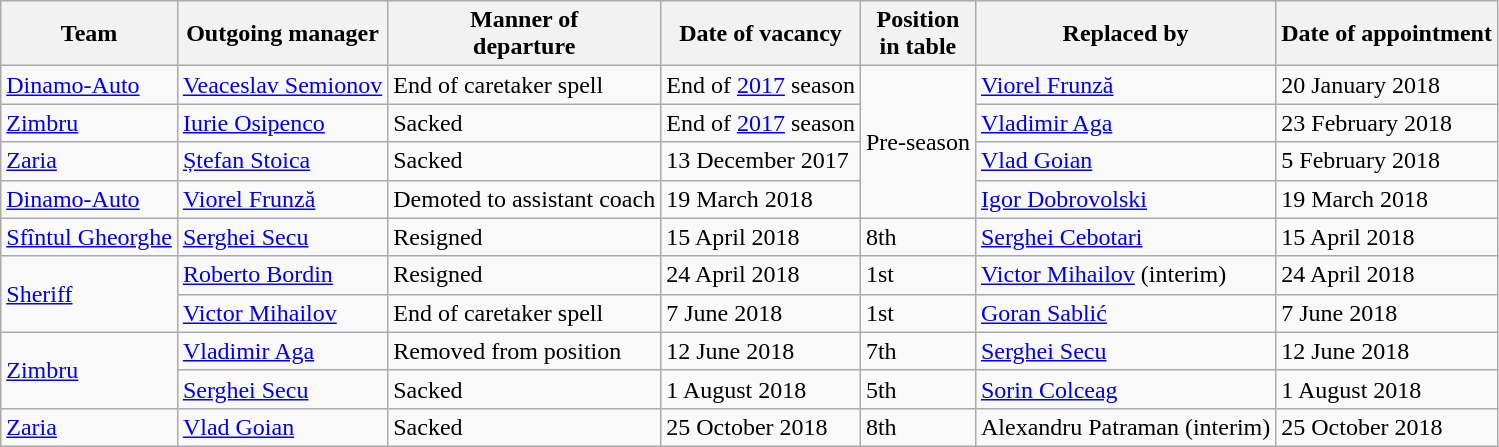<table class="wikitable sortable">
<tr>
<th>Team</th>
<th>Outgoing manager</th>
<th>Manner of <br> departure</th>
<th>Date of vacancy</th>
<th>Position <br> in table</th>
<th>Replaced by</th>
<th>Date of appointment</th>
</tr>
<tr>
<td><a href='#'>Dinamo-Auto</a></td>
<td> <a href='#'>Veaceslav Semionov</a></td>
<td rowspan=1>End of caretaker spell</td>
<td>End of <a href='#'>2017</a> season</td>
<td rowspan="4">Pre-season</td>
<td> <a href='#'>Viorel Frunză</a></td>
<td>20 January 2018</td>
</tr>
<tr>
<td><a href='#'>Zimbru</a></td>
<td> <a href='#'>Iurie Osipenco</a></td>
<td rowspan=1>Sacked</td>
<td>End of <a href='#'>2017</a> season</td>
<td> <a href='#'>Vladimir Aga</a></td>
<td>23 February 2018</td>
</tr>
<tr>
<td><a href='#'>Zaria</a></td>
<td> <a href='#'>Ștefan Stoica</a></td>
<td rowspan=1>Sacked</td>
<td>13 December 2017</td>
<td> <a href='#'>Vlad Goian</a></td>
<td>5 February 2018</td>
</tr>
<tr>
<td><a href='#'>Dinamo-Auto</a></td>
<td> <a href='#'>Viorel Frunză</a></td>
<td rowspan=1>Demoted to assistant coach</td>
<td>19 March 2018</td>
<td> <a href='#'>Igor Dobrovolski</a></td>
<td>19 March 2018</td>
</tr>
<tr>
<td><a href='#'>Sfîntul Gheorghe</a></td>
<td> <a href='#'>Serghei Secu</a></td>
<td>Resigned</td>
<td>15 April 2018</td>
<td>8th</td>
<td> <a href='#'>Serghei Cebotari</a></td>
<td>15 April 2018</td>
</tr>
<tr>
<td rowspan=2><a href='#'>Sheriff</a></td>
<td> <a href='#'>Roberto Bordin</a></td>
<td>Resigned</td>
<td>24 April 2018</td>
<td>1st</td>
<td> <a href='#'>Victor Mihailov</a> (interim)</td>
<td>24 April 2018</td>
</tr>
<tr>
<td> <a href='#'>Victor Mihailov</a></td>
<td>End of caretaker spell</td>
<td>7 June 2018</td>
<td>1st</td>
<td> <a href='#'>Goran Sablić</a></td>
<td>7 June 2018</td>
</tr>
<tr>
<td rowspan=2><a href='#'>Zimbru</a></td>
<td> <a href='#'>Vladimir Aga</a></td>
<td>Removed from position</td>
<td>12 June 2018</td>
<td>7th</td>
<td> <a href='#'>Serghei Secu</a></td>
<td>12 June 2018</td>
</tr>
<tr>
<td> <a href='#'>Serghei Secu</a></td>
<td>Sacked</td>
<td>1 August 2018</td>
<td>5th</td>
<td> <a href='#'>Sorin Colceag</a></td>
<td>1 August 2018</td>
</tr>
<tr>
<td><a href='#'>Zaria</a></td>
<td> <a href='#'>Vlad Goian</a></td>
<td>Sacked</td>
<td>25 October 2018</td>
<td>8th</td>
<td> Alexandru Patraman (interim)</td>
<td>25 October 2018</td>
</tr>
</table>
